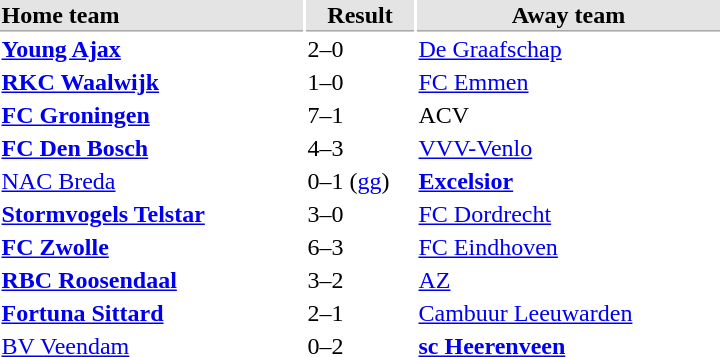<table>
<tr bgcolor="#E4E4E4">
<th style="border-bottom:1px solid #AAAAAA" width="200" align="left">Home team</th>
<th style="border-bottom:1px solid #AAAAAA" width="70" align="center">Result</th>
<th style="border-bottom:1px solid #AAAAAA" width="200">Away team</th>
</tr>
<tr>
<td><strong><a href='#'>Young Ajax</a></strong></td>
<td>2–0</td>
<td><a href='#'>De Graafschap</a></td>
</tr>
<tr>
<td><strong><a href='#'>RKC Waalwijk</a></strong></td>
<td>1–0</td>
<td><a href='#'>FC Emmen</a></td>
</tr>
<tr>
<td><strong><a href='#'>FC Groningen</a></strong></td>
<td>7–1</td>
<td>ACV</td>
</tr>
<tr>
<td><strong><a href='#'>FC Den Bosch</a></strong></td>
<td>4–3</td>
<td><a href='#'>VVV-Venlo</a></td>
</tr>
<tr>
<td><a href='#'>NAC Breda</a></td>
<td>0–1 (<a href='#'>gg</a>)</td>
<td><strong><a href='#'>Excelsior</a></strong></td>
</tr>
<tr>
<td><strong><a href='#'>Stormvogels Telstar</a></strong></td>
<td>3–0</td>
<td><a href='#'>FC Dordrecht</a></td>
</tr>
<tr>
<td><strong><a href='#'>FC Zwolle</a></strong></td>
<td>6–3</td>
<td><a href='#'>FC Eindhoven</a></td>
</tr>
<tr>
<td><strong><a href='#'>RBC Roosendaal</a></strong></td>
<td>3–2</td>
<td><a href='#'>AZ</a></td>
</tr>
<tr>
<td><strong><a href='#'>Fortuna Sittard</a></strong></td>
<td>2–1</td>
<td><a href='#'>Cambuur Leeuwarden</a></td>
</tr>
<tr>
<td><a href='#'>BV Veendam</a></td>
<td>0–2</td>
<td><strong><a href='#'>sc Heerenveen</a></strong></td>
</tr>
</table>
